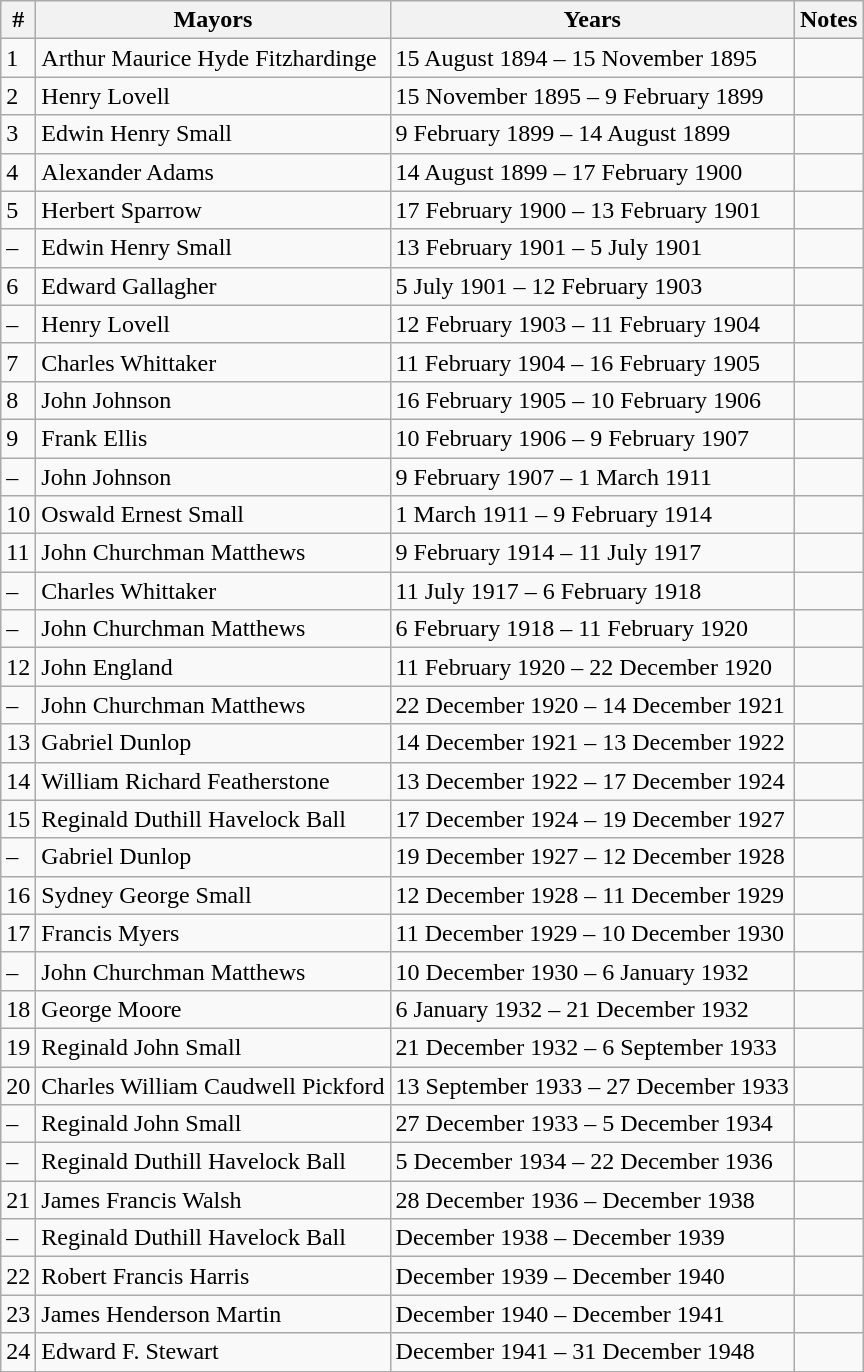<table class="wikitable">
<tr>
<th>#</th>
<th>Mayors</th>
<th>Years</th>
<th>Notes</th>
</tr>
<tr>
<td>1</td>
<td>Arthur Maurice Hyde Fitzhardinge</td>
<td>15 August 1894 – 15 November 1895</td>
<td></td>
</tr>
<tr>
<td>2</td>
<td>Henry Lovell</td>
<td>15 November 1895 – 9 February 1899</td>
<td></td>
</tr>
<tr>
<td>3</td>
<td>Edwin Henry Small</td>
<td>9 February 1899 – 14 August 1899</td>
<td></td>
</tr>
<tr>
<td>4</td>
<td>Alexander Adams</td>
<td>14 August 1899 – 17 February 1900</td>
<td></td>
</tr>
<tr>
<td>5</td>
<td>Herbert Sparrow</td>
<td>17 February 1900 – 13 February 1901</td>
<td></td>
</tr>
<tr>
<td>–</td>
<td>Edwin Henry Small</td>
<td>13 February 1901 – 5 July 1901</td>
<td></td>
</tr>
<tr>
<td>6</td>
<td>Edward Gallagher</td>
<td>5 July 1901 – 12 February 1903</td>
<td></td>
</tr>
<tr>
<td>–</td>
<td>Henry Lovell</td>
<td>12 February 1903 – 11 February 1904</td>
<td></td>
</tr>
<tr>
<td>7</td>
<td>Charles Whittaker</td>
<td>11 February 1904 – 16 February 1905</td>
<td></td>
</tr>
<tr>
<td>8</td>
<td>John Johnson</td>
<td>16 February 1905 – 10 February 1906</td>
<td></td>
</tr>
<tr>
<td>9</td>
<td>Frank Ellis</td>
<td>10 February 1906 – 9 February 1907</td>
<td></td>
</tr>
<tr>
<td>–</td>
<td>John Johnson</td>
<td>9 February 1907 – 1 March 1911</td>
<td></td>
</tr>
<tr>
<td>10</td>
<td>Oswald Ernest Small</td>
<td>1 March 1911 – 9 February 1914</td>
<td></td>
</tr>
<tr>
<td>11</td>
<td>John Churchman Matthews</td>
<td>9 February 1914 – 11 July 1917</td>
<td></td>
</tr>
<tr>
<td>–</td>
<td>Charles Whittaker</td>
<td>11 July 1917 – 6 February 1918</td>
<td></td>
</tr>
<tr>
<td>–</td>
<td>John Churchman Matthews</td>
<td>6 February 1918 – 11 February 1920</td>
<td></td>
</tr>
<tr>
<td>12</td>
<td>John England</td>
<td>11 February 1920 – 22 December 1920</td>
<td></td>
</tr>
<tr>
<td>–</td>
<td>John Churchman Matthews</td>
<td>22 December 1920 – 14 December 1921</td>
<td></td>
</tr>
<tr>
<td>13</td>
<td>Gabriel Dunlop</td>
<td>14 December 1921 – 13 December 1922</td>
<td></td>
</tr>
<tr>
<td>14</td>
<td>William Richard Featherstone</td>
<td>13 December 1922 – 17 December 1924</td>
<td></td>
</tr>
<tr>
<td>15</td>
<td>Reginald Duthill Havelock Ball</td>
<td>17 December 1924 – 19 December 1927</td>
<td></td>
</tr>
<tr>
<td>–</td>
<td>Gabriel Dunlop</td>
<td>19 December 1927 – 12 December 1928</td>
<td></td>
</tr>
<tr>
<td>16</td>
<td>Sydney George Small</td>
<td>12 December 1928 – 11 December 1929</td>
<td></td>
</tr>
<tr>
<td>17</td>
<td>Francis Myers</td>
<td>11 December 1929 – 10 December 1930</td>
<td></td>
</tr>
<tr>
<td>–</td>
<td>John Churchman Matthews</td>
<td>10 December 1930 – 6 January 1932</td>
<td></td>
</tr>
<tr>
<td>18</td>
<td>George Moore</td>
<td>6 January 1932 – 21 December 1932</td>
<td></td>
</tr>
<tr>
<td>19</td>
<td>Reginald John Small</td>
<td>21 December 1932 – 6 September 1933</td>
<td></td>
</tr>
<tr>
<td>20</td>
<td>Charles William Caudwell Pickford</td>
<td>13 September 1933 – 27 December 1933</td>
<td></td>
</tr>
<tr>
<td>–</td>
<td>Reginald John Small</td>
<td>27 December 1933 – 5 December 1934</td>
<td></td>
</tr>
<tr>
<td>–</td>
<td>Reginald Duthill Havelock Ball</td>
<td>5 December 1934 – 22 December 1936</td>
<td></td>
</tr>
<tr>
<td>21</td>
<td>James Francis Walsh</td>
<td>28 December 1936 – December 1938</td>
<td></td>
</tr>
<tr>
<td>–</td>
<td>Reginald Duthill Havelock Ball</td>
<td>December 1938 – December 1939</td>
<td></td>
</tr>
<tr>
<td>22</td>
<td>Robert Francis Harris</td>
<td>December 1939 – December 1940</td>
<td></td>
</tr>
<tr>
<td>23</td>
<td>James Henderson Martin</td>
<td>December 1940 – December 1941</td>
<td></td>
</tr>
<tr>
<td>24</td>
<td>Edward F. Stewart</td>
<td>December 1941 – 31 December 1948</td>
<td></td>
</tr>
</table>
